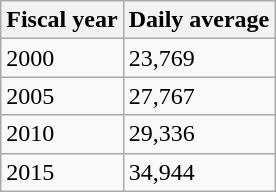<table class="wikitable">
<tr>
<th>Fiscal year</th>
<th>Daily average</th>
</tr>
<tr>
<td>2000</td>
<td>23,769</td>
</tr>
<tr>
<td>2005</td>
<td>27,767</td>
</tr>
<tr>
<td>2010</td>
<td>29,336</td>
</tr>
<tr>
<td>2015</td>
<td>34,944</td>
</tr>
</table>
